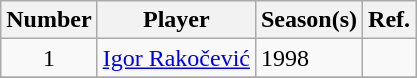<table class="wikitable">
<tr>
<th>Number</th>
<th>Player</th>
<th>Season(s)</th>
<th>Ref.</th>
</tr>
<tr>
<td style="text-align:center;">1</td>
<td> <a href='#'>Igor Rakočević</a></td>
<td>1998</td>
<td></td>
</tr>
<tr>
</tr>
</table>
